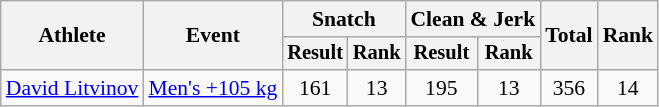<table class="wikitable" style="font-size:90%">
<tr>
<th rowspan="2">Athlete</th>
<th rowspan="2">Event</th>
<th colspan="2">Snatch</th>
<th colspan="2">Clean & Jerk</th>
<th rowspan="2">Total</th>
<th rowspan="2">Rank</th>
</tr>
<tr style="font-size:95%">
<th>Result</th>
<th>Rank</th>
<th>Result</th>
<th>Rank</th>
</tr>
<tr align=center>
<td align=left><a href='#'>David Litvinov</a></td>
<td align=left><a href='#'>Men's +105 kg</a></td>
<td>161</td>
<td>13</td>
<td>195</td>
<td>13</td>
<td>356</td>
<td>14</td>
</tr>
</table>
